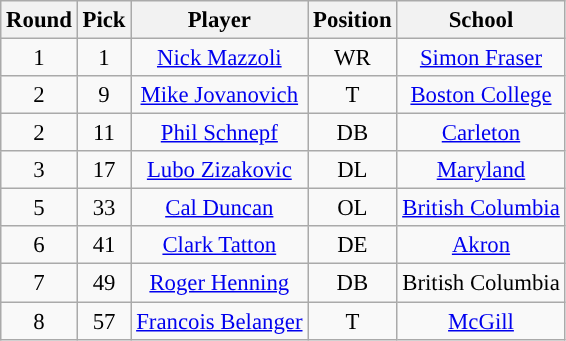<table class="wikitable" style="font-size: 95%;">
<tr>
<th scope="col">Round</th>
<th scope="col">Pick</th>
<th scope="col">Player</th>
<th scope="col">Position</th>
<th scope="col">School</th>
</tr>
<tr align="center">
<td align=center>1</td>
<td>1</td>
<td><a href='#'>Nick Mazzoli</a></td>
<td>WR</td>
<td><a href='#'>Simon Fraser</a></td>
</tr>
<tr align="center">
<td align=center>2</td>
<td>9</td>
<td><a href='#'>Mike Jovanovich</a></td>
<td>T</td>
<td><a href='#'>Boston College</a></td>
</tr>
<tr align="center">
<td align=center>2</td>
<td>11</td>
<td><a href='#'>Phil Schnepf</a></td>
<td>DB</td>
<td><a href='#'>Carleton</a></td>
</tr>
<tr align="center">
<td align=center>3</td>
<td>17</td>
<td><a href='#'>Lubo Zizakovic</a></td>
<td>DL</td>
<td><a href='#'>Maryland</a></td>
</tr>
<tr align="center">
<td align=center>5</td>
<td>33</td>
<td><a href='#'>Cal Duncan</a></td>
<td>OL</td>
<td><a href='#'>British Columbia</a></td>
</tr>
<tr align="center">
<td align=center>6</td>
<td>41</td>
<td><a href='#'>Clark Tatton</a></td>
<td>DE</td>
<td><a href='#'>Akron</a></td>
</tr>
<tr align="center">
<td align=center>7</td>
<td>49</td>
<td><a href='#'>Roger Henning</a></td>
<td>DB</td>
<td>British Columbia</td>
</tr>
<tr align="center">
<td align=center>8</td>
<td>57</td>
<td><a href='#'>Francois Belanger</a></td>
<td>T</td>
<td><a href='#'>McGill</a></td>
</tr>
</table>
